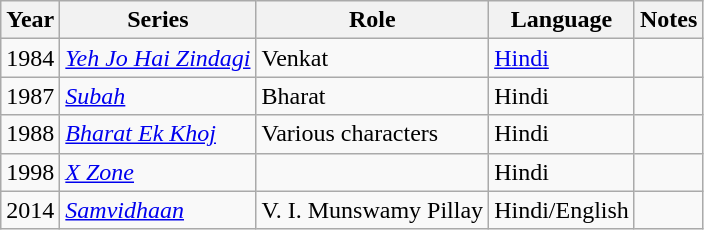<table class="wikitable sortable">
<tr>
<th>Year</th>
<th>Series</th>
<th>Role</th>
<th>Language</th>
<th class=unsortable>Notes</th>
</tr>
<tr>
<td>1984</td>
<td><em><a href='#'>Yeh Jo Hai Zindagi</a></em></td>
<td>Venkat</td>
<td><a href='#'>Hindi</a></td>
<td></td>
</tr>
<tr>
<td>1987</td>
<td><em><a href='#'>Subah</a></em></td>
<td>Bharat</td>
<td>Hindi</td>
<td></td>
</tr>
<tr>
<td>1988</td>
<td><em><a href='#'>Bharat Ek Khoj</a></em></td>
<td>Various characters</td>
<td>Hindi</td>
<td></td>
</tr>
<tr>
<td>1998</td>
<td><em><a href='#'>X Zone</a></em></td>
<td></td>
<td>Hindi</td>
<td></td>
</tr>
<tr>
<td>2014</td>
<td><em><a href='#'>Samvidhaan</a></em></td>
<td>V. I. Munswamy Pillay</td>
<td>Hindi/English</td>
<td></td>
</tr>
</table>
